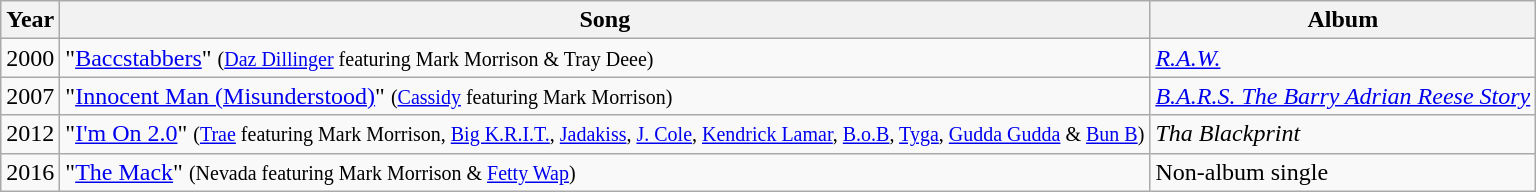<table class="wikitable">
<tr>
<th align="left">Year</th>
<th align="left">Song</th>
<th align="left">Album</th>
</tr>
<tr>
<td>2000</td>
<td>"<a href='#'>Baccstabbers</a>" <small>(<a href='#'>Daz Dillinger</a> featuring Mark Morrison & Tray Deee)</small></td>
<td><em><a href='#'>R.A.W.</a></em></td>
</tr>
<tr>
<td>2007</td>
<td>"<a href='#'>Innocent Man (Misunderstood)</a>" <small>(<a href='#'>Cassidy</a> featuring Mark Morrison)</small></td>
<td><em><a href='#'>B.A.R.S. The Barry Adrian Reese Story</a></em></td>
</tr>
<tr>
<td>2012</td>
<td>"<a href='#'>I'm On 2.0</a>" <small>(<a href='#'>Trae</a> featuring Mark Morrison, <a href='#'>Big K.R.I.T.</a>, <a href='#'>Jadakiss</a>, <a href='#'>J. Cole</a>, <a href='#'>Kendrick Lamar</a>, <a href='#'>B.o.B</a>, <a href='#'>Tyga</a>, <a href='#'>Gudda Gudda</a> & <a href='#'>Bun B</a>)</small></td>
<td><em>Tha Blackprint</em></td>
</tr>
<tr>
<td>2016</td>
<td>"<a href='#'>The Mack</a>" <small>(Nevada featuring Mark Morrison & <a href='#'>Fetty Wap</a>)</small></td>
<td>Non-album single</td>
</tr>
</table>
